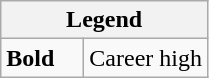<table class="wikitable">
<tr>
<th colspan="2">Legend</th>
</tr>
<tr>
<td style="width:3em;"><strong>Bold</strong></td>
<td>Career high</td>
</tr>
</table>
